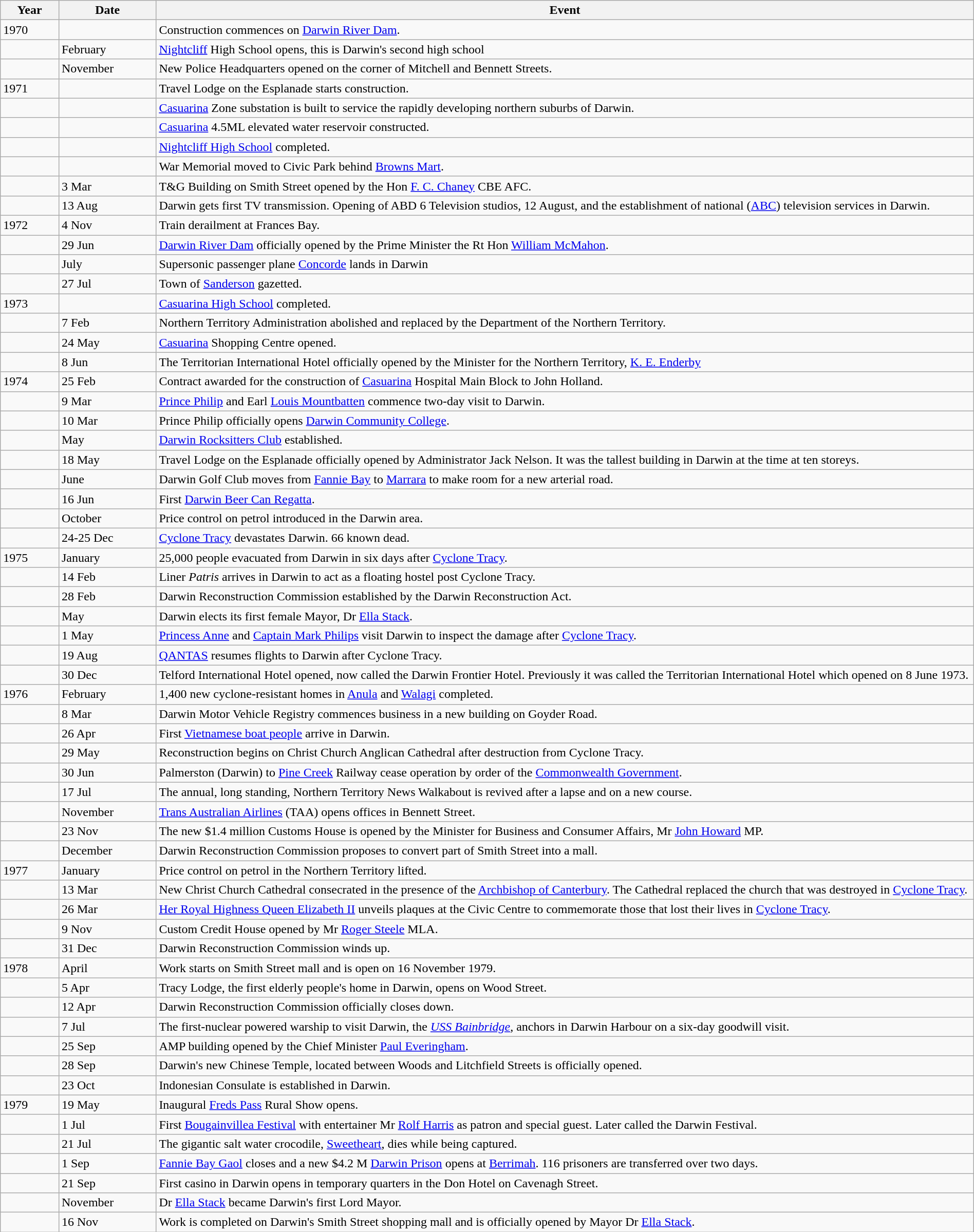<table class="wikitable" style="width:100%">
<tr>
<th style="width:6%">Year</th>
<th style="width:10%">Date</th>
<th>Event</th>
</tr>
<tr>
<td>1970</td>
<td></td>
<td>Construction commences on <a href='#'>Darwin River Dam</a>.</td>
</tr>
<tr>
<td></td>
<td>February</td>
<td><a href='#'>Nightcliff</a> High School opens, this is Darwin's second high school</td>
</tr>
<tr>
<td></td>
<td>November</td>
<td>New Police Headquarters opened on the corner of Mitchell and Bennett Streets.</td>
</tr>
<tr>
<td>1971</td>
<td></td>
<td>Travel Lodge on the Esplanade starts construction.</td>
</tr>
<tr>
<td></td>
<td></td>
<td><a href='#'>Casuarina</a> Zone substation is built to service the rapidly developing northern suburbs of Darwin.</td>
</tr>
<tr>
<td></td>
<td></td>
<td><a href='#'>Casuarina</a> 4.5ML elevated water reservoir constructed.</td>
</tr>
<tr>
<td></td>
<td></td>
<td><a href='#'>Nightcliff High School</a> completed.</td>
</tr>
<tr>
<td></td>
<td></td>
<td>War Memorial moved to Civic Park behind <a href='#'>Browns Mart</a>.</td>
</tr>
<tr>
<td></td>
<td>3 Mar</td>
<td>T&G Building on Smith Street opened by the Hon <a href='#'>F. C. Chaney</a> CBE AFC.</td>
</tr>
<tr>
<td></td>
<td>13 Aug</td>
<td>Darwin gets first TV transmission. Opening of ABD 6 Television studios, 12 August, and the establishment of national (<a href='#'>ABC</a>) television services in Darwin.</td>
</tr>
<tr>
<td>1972</td>
<td>4 Nov</td>
<td>Train derailment at Frances Bay.</td>
</tr>
<tr>
<td></td>
<td>29 Jun</td>
<td><a href='#'>Darwin River Dam</a> officially opened by the Prime Minister the Rt Hon <a href='#'>William McMahon</a>.</td>
</tr>
<tr>
<td></td>
<td>July</td>
<td>Supersonic passenger plane <a href='#'>Concorde</a> lands in Darwin</td>
</tr>
<tr>
<td></td>
<td>27 Jul</td>
<td>Town of <a href='#'>Sanderson</a> gazetted.</td>
</tr>
<tr>
<td>1973</td>
<td></td>
<td><a href='#'>Casuarina High School</a> completed.</td>
</tr>
<tr>
<td></td>
<td>7 Feb</td>
<td>Northern Territory Administration abolished and replaced by the Department of the Northern Territory.</td>
</tr>
<tr>
<td></td>
<td>24 May</td>
<td><a href='#'>Casuarina</a> Shopping Centre opened.</td>
</tr>
<tr>
<td></td>
<td>8 Jun</td>
<td>The Territorian International Hotel officially opened by the Minister for the Northern Territory, <a href='#'>K. E. Enderby</a></td>
</tr>
<tr>
<td>1974</td>
<td>25 Feb</td>
<td>Contract awarded for the construction of <a href='#'>Casuarina</a> Hospital Main Block to John Holland.</td>
</tr>
<tr>
<td></td>
<td>9 Mar</td>
<td><a href='#'>Prince Philip</a> and Earl <a href='#'>Louis Mountbatten</a> commence two-day visit to Darwin.</td>
</tr>
<tr>
<td></td>
<td>10 Mar</td>
<td>Prince Philip officially opens <a href='#'>Darwin Community College</a>.</td>
</tr>
<tr>
<td></td>
<td>May</td>
<td><a href='#'>Darwin Rocksitters Club</a> established.</td>
</tr>
<tr>
<td></td>
<td>18 May</td>
<td>Travel Lodge on the Esplanade officially opened by Administrator Jack Nelson. It was the tallest building in Darwin at the time at ten storeys.</td>
</tr>
<tr>
<td></td>
<td>June</td>
<td>Darwin Golf Club moves from <a href='#'>Fannie Bay</a> to <a href='#'>Marrara</a> to make room for a new arterial road.</td>
</tr>
<tr>
<td></td>
<td>16 Jun</td>
<td>First <a href='#'>Darwin Beer Can Regatta</a>.</td>
</tr>
<tr>
<td></td>
<td>October</td>
<td>Price control on petrol introduced in the Darwin area.</td>
</tr>
<tr>
<td></td>
<td>24-25 Dec</td>
<td><a href='#'>Cyclone Tracy</a> devastates Darwin.  66 known dead.</td>
</tr>
<tr>
<td>1975</td>
<td>January</td>
<td>25,000 people evacuated from Darwin in six days after <a href='#'>Cyclone Tracy</a>.</td>
</tr>
<tr>
<td></td>
<td>14 Feb</td>
<td>Liner <em>Patris</em> arrives in Darwin to act as a floating hostel post Cyclone Tracy.</td>
</tr>
<tr>
<td></td>
<td>28 Feb</td>
<td>Darwin Reconstruction Commission established by the Darwin Reconstruction Act.</td>
</tr>
<tr>
<td></td>
<td>May</td>
<td>Darwin elects its first female Mayor, Dr <a href='#'>Ella Stack</a>.</td>
</tr>
<tr>
<td></td>
<td>1 May</td>
<td><a href='#'>Princess Anne</a> and <a href='#'>Captain Mark Philips</a> visit Darwin to inspect the damage after <a href='#'>Cyclone Tracy</a>.</td>
</tr>
<tr>
<td></td>
<td>19 Aug</td>
<td><a href='#'>QANTAS</a> resumes flights to Darwin after Cyclone Tracy.</td>
</tr>
<tr>
<td></td>
<td>30 Dec</td>
<td>Telford International Hotel opened, now called the Darwin Frontier Hotel. Previously it was called the Territorian International Hotel which opened on 8 June 1973.</td>
</tr>
<tr>
<td>1976</td>
<td>February</td>
<td>1,400 new cyclone-resistant homes in <a href='#'>Anula</a> and <a href='#'>Walagi</a> completed.</td>
</tr>
<tr>
<td></td>
<td>8 Mar</td>
<td>Darwin Motor Vehicle Registry commences business in a new building on Goyder Road.</td>
</tr>
<tr>
<td></td>
<td>26 Apr</td>
<td>First <a href='#'>Vietnamese boat people</a> arrive in Darwin.</td>
</tr>
<tr>
<td></td>
<td>29 May</td>
<td>Reconstruction begins on Christ Church Anglican Cathedral after destruction from Cyclone Tracy.</td>
</tr>
<tr>
<td></td>
<td>30 Jun</td>
<td>Palmerston (Darwin) to <a href='#'>Pine Creek</a> Railway cease operation by order of the <a href='#'>Commonwealth Government</a>.</td>
</tr>
<tr>
<td></td>
<td>17 Jul</td>
<td>The annual, long standing, Northern Territory News Walkabout is revived after a lapse and on a new course.</td>
</tr>
<tr>
<td></td>
<td>November</td>
<td><a href='#'>Trans Australian Airlines</a> (TAA) opens offices in Bennett Street.</td>
</tr>
<tr>
<td></td>
<td>23 Nov</td>
<td>The new $1.4 million Customs House is opened by the Minister for Business and Consumer Affairs, Mr <a href='#'>John Howard</a> MP.</td>
</tr>
<tr>
<td></td>
<td>December</td>
<td>Darwin Reconstruction Commission proposes to convert part of Smith Street into a mall.</td>
</tr>
<tr>
<td>1977</td>
<td>January</td>
<td>Price control on petrol in the Northern Territory lifted.</td>
</tr>
<tr>
<td></td>
<td>13 Mar</td>
<td>New Christ Church Cathedral consecrated in the presence of the <a href='#'>Archbishop of Canterbury</a>. The Cathedral replaced the church that was destroyed in <a href='#'>Cyclone Tracy</a>.</td>
</tr>
<tr>
<td></td>
<td>26 Mar</td>
<td><a href='#'>Her Royal Highness Queen Elizabeth II</a> unveils plaques at the Civic Centre to commemorate those that lost their lives in <a href='#'>Cyclone Tracy</a>.</td>
</tr>
<tr>
<td></td>
<td>9 Nov</td>
<td>Custom Credit House opened by Mr <a href='#'>Roger Steele</a> MLA.</td>
</tr>
<tr>
<td></td>
<td>31 Dec</td>
<td>Darwin Reconstruction Commission winds up.</td>
</tr>
<tr>
<td>1978</td>
<td>April</td>
<td>Work starts on Smith Street mall and is open on 16 November 1979.</td>
</tr>
<tr>
<td></td>
<td>5 Apr</td>
<td>Tracy Lodge, the first elderly people's home in Darwin, opens on Wood Street.</td>
</tr>
<tr>
<td></td>
<td>12 Apr</td>
<td>Darwin Reconstruction Commission officially closes down.</td>
</tr>
<tr>
<td></td>
<td>7 Jul</td>
<td>The first-nuclear powered warship to visit Darwin, the <a href='#'><em>USS Bainbridge</em></a>, anchors in Darwin Harbour on a six-day goodwill visit.</td>
</tr>
<tr>
<td></td>
<td>25 Sep</td>
<td>AMP building opened by the Chief Minister <a href='#'>Paul Everingham</a>.</td>
</tr>
<tr>
<td></td>
<td>28 Sep</td>
<td>Darwin's new Chinese Temple, located between Woods and Litchfield Streets is officially opened.</td>
</tr>
<tr>
<td></td>
<td>23 Oct</td>
<td>Indonesian Consulate is established in Darwin.</td>
</tr>
<tr>
<td>1979</td>
<td>19 May</td>
<td>Inaugural <a href='#'>Freds Pass</a> Rural Show opens.</td>
</tr>
<tr>
<td></td>
<td>1 Jul</td>
<td>First <a href='#'>Bougainvillea Festival</a> with entertainer Mr <a href='#'>Rolf Harris</a> as patron and special guest. Later called the Darwin Festival.</td>
</tr>
<tr>
<td></td>
<td>21 Jul</td>
<td>The gigantic salt water crocodile, <a href='#'>Sweetheart</a>, dies while being captured.</td>
</tr>
<tr>
<td></td>
<td>1 Sep</td>
<td><a href='#'>Fannie Bay Gaol</a> closes and a new $4.2 M <a href='#'>Darwin Prison</a> opens at <a href='#'>Berrimah</a>. 116 prisoners are transferred over two days.</td>
</tr>
<tr>
<td></td>
<td>21 Sep</td>
<td>First casino in Darwin opens in temporary quarters in the Don Hotel on Cavenagh Street.</td>
</tr>
<tr>
<td></td>
<td>November</td>
<td>Dr <a href='#'>Ella Stack</a> became Darwin's first Lord Mayor.</td>
</tr>
<tr>
<td></td>
<td>16 Nov</td>
<td>Work is completed on Darwin's Smith Street shopping mall and is officially opened by Mayor Dr <a href='#'>Ella Stack</a>.</td>
</tr>
</table>
